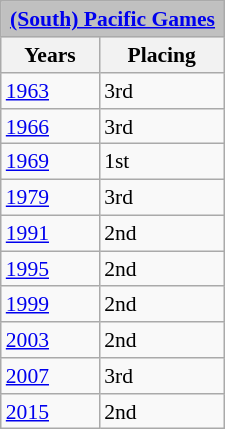<table class=wikitable width=150px align=left style="margin-left:10px; font-size:90%">
<tr>
<td colspan=2 style="background:silver; text-align:center"><strong><a href='#'>(South) Pacific Games</a></strong></td>
</tr>
<tr>
<th>Years</th>
<th>Placing</th>
</tr>
<tr>
<td><a href='#'>1963</a></td>
<td> 3rd</td>
</tr>
<tr>
<td><a href='#'>1966</a></td>
<td> 3rd</td>
</tr>
<tr>
<td><a href='#'>1969</a></td>
<td> 1st</td>
</tr>
<tr>
<td><a href='#'>1979</a></td>
<td> 3rd</td>
</tr>
<tr>
<td><a href='#'>1991</a></td>
<td> 2nd</td>
</tr>
<tr>
<td><a href='#'>1995</a></td>
<td> 2nd</td>
</tr>
<tr>
<td><a href='#'>1999</a></td>
<td> 2nd</td>
</tr>
<tr>
<td><a href='#'>2003</a></td>
<td> 2nd</td>
</tr>
<tr>
<td><a href='#'>2007</a></td>
<td> 3rd</td>
</tr>
<tr>
<td><a href='#'>2015</a></td>
<td> 2nd</td>
</tr>
</table>
